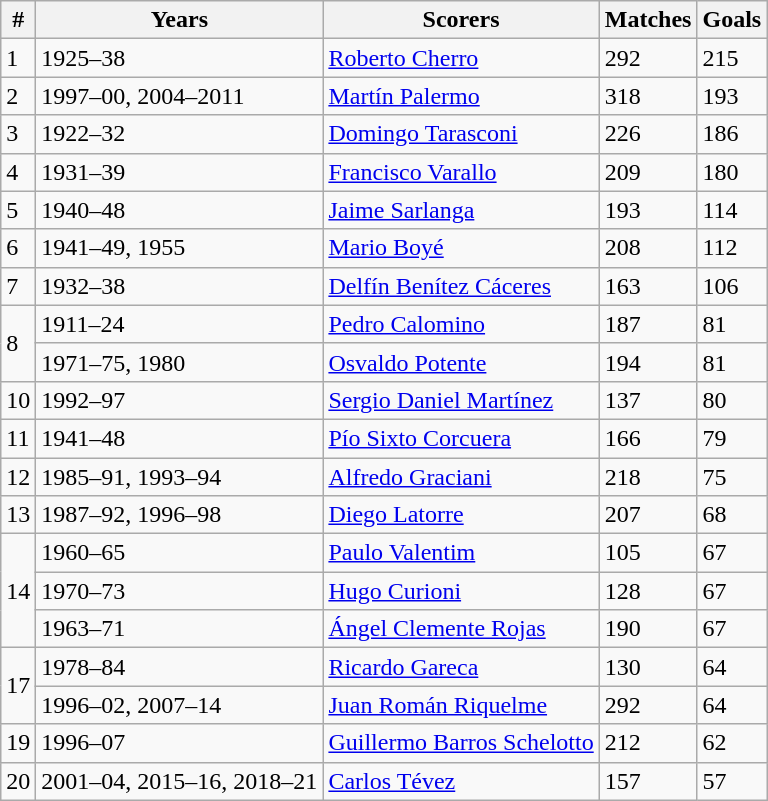<table class="wikitable sortable">
<tr>
<th>#</th>
<th>Years</th>
<th>Scorers</th>
<th>Matches</th>
<th>Goals</th>
</tr>
<tr>
<td>1</td>
<td>1925–38</td>
<td><a href='#'>Roberto Cherro</a></td>
<td>292</td>
<td>215</td>
</tr>
<tr>
<td>2</td>
<td>1997–00, 2004–2011</td>
<td><a href='#'>Martín Palermo</a></td>
<td>318</td>
<td>193</td>
</tr>
<tr>
<td>3</td>
<td>1922–32</td>
<td><a href='#'>Domingo Tarasconi</a></td>
<td>226</td>
<td>186</td>
</tr>
<tr>
<td>4</td>
<td>1931–39</td>
<td><a href='#'>Francisco Varallo</a></td>
<td>209</td>
<td>180</td>
</tr>
<tr>
<td>5</td>
<td>1940–48</td>
<td><a href='#'>Jaime Sarlanga</a></td>
<td>193</td>
<td>114</td>
</tr>
<tr>
<td>6</td>
<td>1941–49, 1955</td>
<td><a href='#'>Mario Boyé</a></td>
<td>208</td>
<td>112</td>
</tr>
<tr>
<td>7</td>
<td>1932–38</td>
<td><a href='#'>Delfín Benítez Cáceres</a></td>
<td>163</td>
<td>106</td>
</tr>
<tr>
<td rowspan="2">8</td>
<td>1911–24</td>
<td><a href='#'>Pedro Calomino</a></td>
<td>187</td>
<td>81</td>
</tr>
<tr>
<td>1971–75, 1980</td>
<td><a href='#'>Osvaldo Potente</a></td>
<td>194</td>
<td>81</td>
</tr>
<tr>
<td>10</td>
<td>1992–97</td>
<td><a href='#'>Sergio Daniel Martínez</a></td>
<td>137</td>
<td>80</td>
</tr>
<tr>
<td>11</td>
<td>1941–48</td>
<td><a href='#'>Pío Sixto Corcuera</a></td>
<td>166</td>
<td>79</td>
</tr>
<tr>
<td>12</td>
<td>1985–91, 1993–94</td>
<td><a href='#'>Alfredo Graciani</a></td>
<td>218</td>
<td>75</td>
</tr>
<tr>
<td>13</td>
<td>1987–92, 1996–98</td>
<td><a href='#'>Diego Latorre</a></td>
<td>207</td>
<td>68</td>
</tr>
<tr>
<td rowspan="3">14</td>
<td>1960–65</td>
<td><a href='#'>Paulo Valentim</a></td>
<td>105</td>
<td>67</td>
</tr>
<tr>
<td>1970–73</td>
<td><a href='#'>Hugo Curioni</a></td>
<td>128</td>
<td>67</td>
</tr>
<tr>
<td>1963–71</td>
<td><a href='#'>Ángel Clemente Rojas</a></td>
<td>190</td>
<td>67</td>
</tr>
<tr>
<td rowspan="2">17</td>
<td>1978–84</td>
<td><a href='#'>Ricardo Gareca</a></td>
<td>130</td>
<td>64</td>
</tr>
<tr>
<td>1996–02, 2007–14</td>
<td><a href='#'>Juan Román Riquelme</a></td>
<td>292</td>
<td>64</td>
</tr>
<tr>
<td>19</td>
<td>1996–07</td>
<td><a href='#'>Guillermo Barros Schelotto</a></td>
<td>212</td>
<td>62</td>
</tr>
<tr>
<td>20</td>
<td>2001–04, 2015–16, 2018–21</td>
<td><a href='#'>Carlos Tévez</a></td>
<td>157</td>
<td>57</td>
</tr>
</table>
